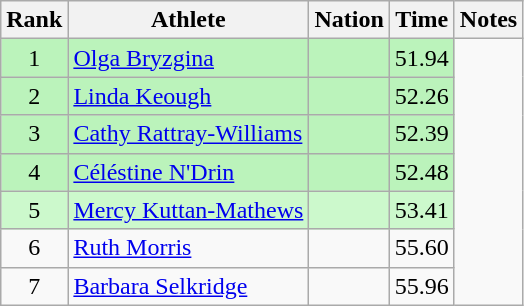<table class="wikitable sortable" style="text-align:center">
<tr>
<th>Rank</th>
<th>Athlete</th>
<th>Nation</th>
<th>Time</th>
<th>Notes</th>
</tr>
<tr style="background:#bbf3bb;">
<td>1</td>
<td align=left><a href='#'>Olga Bryzgina</a></td>
<td align=left></td>
<td>51.94</td>
</tr>
<tr style="background:#bbf3bb;">
<td>2</td>
<td align=left><a href='#'>Linda Keough</a></td>
<td align=left></td>
<td>52.26</td>
</tr>
<tr style="background:#bbf3bb;">
<td>3</td>
<td align=left><a href='#'>Cathy Rattray-Williams</a></td>
<td align=left></td>
<td>52.39</td>
</tr>
<tr style="background:#bbf3bb;">
<td>4</td>
<td align=left><a href='#'>Céléstine N'Drin</a></td>
<td align=left></td>
<td>52.48</td>
</tr>
<tr style="background:#ccf9cc;">
<td>5</td>
<td align=left><a href='#'>Mercy Kuttan-Mathews</a></td>
<td align=left></td>
<td>53.41</td>
</tr>
<tr>
<td>6</td>
<td align=left><a href='#'>Ruth Morris</a></td>
<td align=left></td>
<td>55.60</td>
</tr>
<tr>
<td>7</td>
<td align=left><a href='#'>Barbara Selkridge</a></td>
<td align=left></td>
<td>55.96</td>
</tr>
</table>
